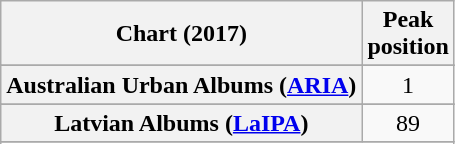<table class="wikitable sortable plainrowheaders" style="text-align:center">
<tr>
<th scope="col">Chart (2017)</th>
<th scope="col">Peak<br> position</th>
</tr>
<tr>
</tr>
<tr>
<th scope="row">Australian Urban Albums (<a href='#'>ARIA</a>)</th>
<td>1</td>
</tr>
<tr>
</tr>
<tr>
</tr>
<tr>
</tr>
<tr>
</tr>
<tr>
</tr>
<tr>
</tr>
<tr>
</tr>
<tr>
</tr>
<tr>
</tr>
<tr>
<th scope="row">Latvian Albums (<a href='#'>LaIPA</a>)</th>
<td>89</td>
</tr>
<tr>
</tr>
<tr>
</tr>
<tr>
</tr>
<tr>
</tr>
<tr>
</tr>
<tr>
</tr>
</table>
